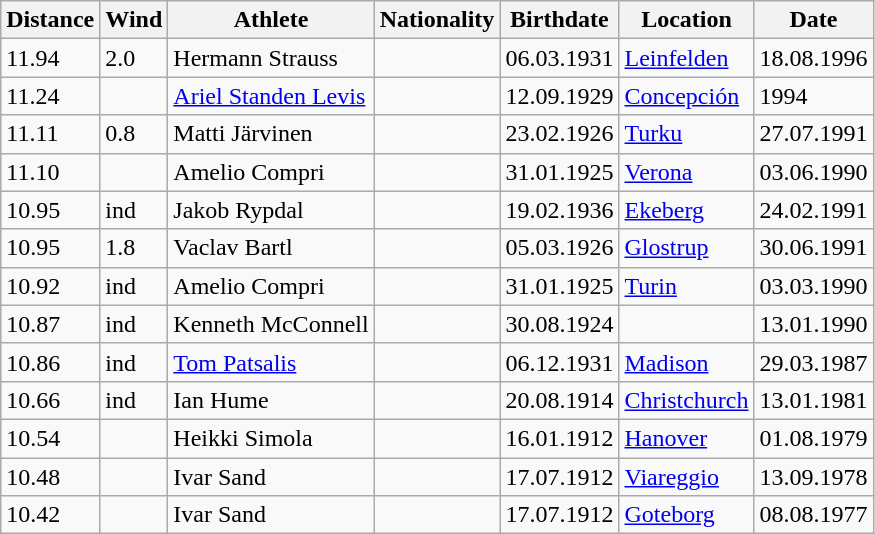<table class="wikitable">
<tr>
<th>Distance</th>
<th>Wind</th>
<th>Athlete</th>
<th>Nationality</th>
<th>Birthdate</th>
<th>Location</th>
<th>Date</th>
</tr>
<tr>
<td>11.94</td>
<td>2.0</td>
<td>Hermann Strauss</td>
<td></td>
<td>06.03.1931</td>
<td><a href='#'>Leinfelden</a></td>
<td>18.08.1996</td>
</tr>
<tr>
<td>11.24</td>
<td></td>
<td><a href='#'>Ariel Standen Levis</a></td>
<td></td>
<td>12.09.1929</td>
<td><a href='#'>Concepción</a></td>
<td>1994</td>
</tr>
<tr>
<td>11.11</td>
<td>0.8</td>
<td>Matti Järvinen</td>
<td></td>
<td>23.02.1926</td>
<td><a href='#'>Turku</a></td>
<td>27.07.1991</td>
</tr>
<tr>
<td>11.10</td>
<td></td>
<td>Amelio Compri</td>
<td></td>
<td>31.01.1925</td>
<td><a href='#'>Verona</a></td>
<td>03.06.1990</td>
</tr>
<tr>
<td>10.95</td>
<td>ind</td>
<td>Jakob Rypdal</td>
<td></td>
<td>19.02.1936</td>
<td><a href='#'>Ekeberg</a></td>
<td>24.02.1991</td>
</tr>
<tr>
<td>10.95</td>
<td>1.8</td>
<td>Vaclav Bartl</td>
<td></td>
<td>05.03.1926</td>
<td><a href='#'>Glostrup</a></td>
<td>30.06.1991</td>
</tr>
<tr>
<td>10.92</td>
<td>ind</td>
<td>Amelio Compri</td>
<td></td>
<td>31.01.1925</td>
<td><a href='#'>Turin</a></td>
<td>03.03.1990</td>
</tr>
<tr>
<td>10.87</td>
<td>ind</td>
<td>Kenneth McConnell</td>
<td></td>
<td>30.08.1924</td>
<td></td>
<td>13.01.1990</td>
</tr>
<tr>
<td>10.86</td>
<td>ind</td>
<td><a href='#'>Tom Patsalis</a></td>
<td></td>
<td>06.12.1931</td>
<td><a href='#'>Madison</a></td>
<td>29.03.1987</td>
</tr>
<tr>
<td>10.66</td>
<td>ind</td>
<td>Ian Hume</td>
<td></td>
<td>20.08.1914</td>
<td><a href='#'>Christchurch</a></td>
<td>13.01.1981</td>
</tr>
<tr>
<td>10.54</td>
<td></td>
<td>Heikki Simola</td>
<td></td>
<td>16.01.1912</td>
<td><a href='#'>Hanover</a></td>
<td>01.08.1979</td>
</tr>
<tr>
<td>10.48</td>
<td></td>
<td>Ivar Sand</td>
<td></td>
<td>17.07.1912</td>
<td><a href='#'>Viareggio</a></td>
<td>13.09.1978</td>
</tr>
<tr>
<td>10.42</td>
<td></td>
<td>Ivar Sand</td>
<td></td>
<td>17.07.1912</td>
<td><a href='#'>Goteborg</a></td>
<td>08.08.1977</td>
</tr>
</table>
